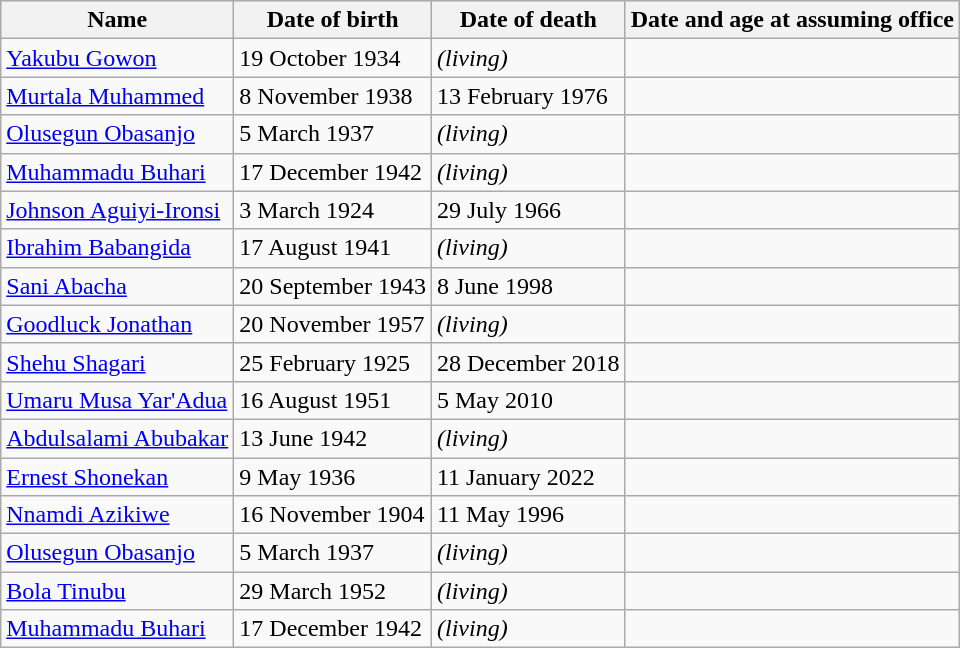<table class="wikitable">
<tr>
<th>Name</th>
<th>Date of birth</th>
<th>Date of death</th>
<th>Date and age at assuming office</th>
</tr>
<tr>
<td><a href='#'>Yakubu Gowon</a></td>
<td>19 October 1934</td>
<td><em>(living)</em></td>
<td></td>
</tr>
<tr>
<td><a href='#'>Murtala Muhammed</a></td>
<td>8 November 1938</td>
<td>13 February 1976</td>
<td></td>
</tr>
<tr>
<td><a href='#'>Olusegun Obasanjo</a></td>
<td>5 March 1937</td>
<td><em>(living)</em></td>
<td></td>
</tr>
<tr>
<td><a href='#'>Muhammadu Buhari</a></td>
<td>17 December 1942</td>
<td><em>(living)</em></td>
<td></td>
</tr>
<tr>
<td><a href='#'>Johnson Aguiyi-Ironsi</a></td>
<td>3 March 1924</td>
<td>29 July 1966</td>
<td></td>
</tr>
<tr>
<td><a href='#'>Ibrahim Babangida</a></td>
<td>17 August 1941</td>
<td><em>(living)</em></td>
<td></td>
</tr>
<tr>
<td><a href='#'>Sani Abacha</a></td>
<td>20 September 1943</td>
<td>8 June 1998</td>
<td></td>
</tr>
<tr>
<td><a href='#'>Goodluck Jonathan</a></td>
<td>20 November 1957</td>
<td><em>(living)</em></td>
<td></td>
</tr>
<tr>
<td><a href='#'>Shehu Shagari</a></td>
<td>25 February 1925</td>
<td>28 December 2018</td>
<td></td>
</tr>
<tr>
<td><a href='#'>Umaru Musa Yar'Adua</a></td>
<td>16 August 1951</td>
<td>5 May 2010</td>
<td></td>
</tr>
<tr>
<td><a href='#'>Abdulsalami Abubakar</a></td>
<td>13 June 1942</td>
<td><em>(living)</em></td>
<td></td>
</tr>
<tr>
<td><a href='#'>Ernest Shonekan</a></td>
<td>9 May 1936</td>
<td>11 January 2022</td>
<td></td>
</tr>
<tr>
<td><a href='#'>Nnamdi Azikiwe</a></td>
<td>16 November 1904</td>
<td>11 May 1996</td>
<td></td>
</tr>
<tr>
<td><a href='#'>Olusegun Obasanjo</a></td>
<td>5 March 1937</td>
<td><em>(living)</em></td>
<td></td>
</tr>
<tr>
<td><a href='#'>Bola Tinubu</a></td>
<td>29 March 1952</td>
<td><em>(living)</em></td>
<td></td>
</tr>
<tr>
<td><a href='#'>Muhammadu Buhari</a></td>
<td>17 December 1942</td>
<td><em>(living)</em></td>
<td></td>
</tr>
</table>
